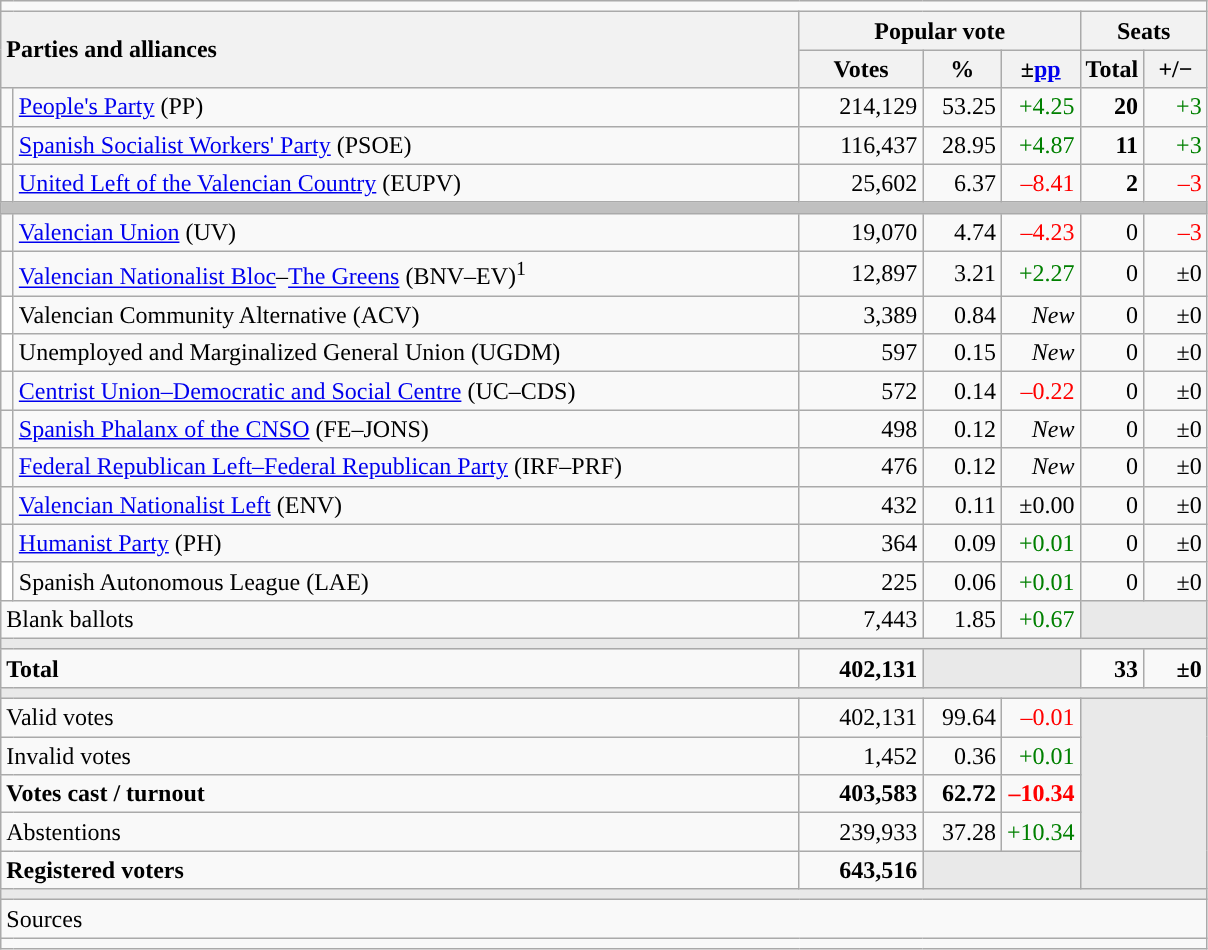<table class="wikitable" style="text-align:right;">
<tr>
<td colspan="7"></td>
</tr>
<tr>
<th style="text-align:left;" rowspan="2" colspan="2" width="525">Parties and alliances</th>
<th colspan="3">Popular vote</th>
<th colspan="2">Seats</th>
</tr>
<tr>
<th width="75">Votes</th>
<th width="45">%</th>
<th width="45">±<a href='#'>pp</a></th>
<th width="35">Total</th>
<th width="35">+/−</th>
</tr>
<tr>
<td width="1" style="color:inherit;background:"></td>
<td align="left"><a href='#'>People's Party</a> (PP)</td>
<td>214,129</td>
<td>53.25</td>
<td style="color:green;">+4.25</td>
<td><strong>20</strong></td>
<td style="color:green;">+3</td>
</tr>
<tr>
<td style="color:inherit;background:"></td>
<td align="left"><a href='#'>Spanish Socialist Workers' Party</a> (PSOE)</td>
<td>116,437</td>
<td>28.95</td>
<td style="color:green;">+4.87</td>
<td><strong>11</strong></td>
<td style="color:green;">+3</td>
</tr>
<tr>
<td style="color:inherit;background:"></td>
<td align="left"><a href='#'>United Left of the Valencian Country</a> (EUPV)</td>
<td>25,602</td>
<td>6.37</td>
<td style="color:red;">–8.41</td>
<td><strong>2</strong></td>
<td style="color:red;">–3</td>
</tr>
<tr>
<td colspan="7" bgcolor="#C0C0C0"></td>
</tr>
<tr>
<td style="color:inherit;background:"></td>
<td align="left"><a href='#'>Valencian Union</a> (UV)</td>
<td>19,070</td>
<td>4.74</td>
<td style="color:red;">–4.23</td>
<td>0</td>
<td style="color:red;">–3</td>
</tr>
<tr>
<td style="color:inherit;background:"></td>
<td align="left"><a href='#'>Valencian Nationalist Bloc</a>–<a href='#'>The Greens</a> (BNV–EV)<sup>1</sup></td>
<td>12,897</td>
<td>3.21</td>
<td style="color:green;">+2.27</td>
<td>0</td>
<td>±0</td>
</tr>
<tr>
<td bgcolor="white"></td>
<td align="left">Valencian Community Alternative (ACV)</td>
<td>3,389</td>
<td>0.84</td>
<td><em>New</em></td>
<td>0</td>
<td>±0</td>
</tr>
<tr>
<td bgcolor="white"></td>
<td align="left">Unemployed and Marginalized General Union (UGDM)</td>
<td>597</td>
<td>0.15</td>
<td><em>New</em></td>
<td>0</td>
<td>±0</td>
</tr>
<tr>
<td style="color:inherit;background:"></td>
<td align="left"><a href='#'>Centrist Union–Democratic and Social Centre</a> (UC–CDS)</td>
<td>572</td>
<td>0.14</td>
<td style="color:red;">–0.22</td>
<td>0</td>
<td>±0</td>
</tr>
<tr>
<td style="color:inherit;background:"></td>
<td align="left"><a href='#'>Spanish Phalanx of the CNSO</a> (FE–JONS)</td>
<td>498</td>
<td>0.12</td>
<td><em>New</em></td>
<td>0</td>
<td>±0</td>
</tr>
<tr>
<td style="color:inherit;background:"></td>
<td align="left"><a href='#'>Federal Republican Left–Federal Republican Party</a> (IRF–PRF)</td>
<td>476</td>
<td>0.12</td>
<td><em>New</em></td>
<td>0</td>
<td>±0</td>
</tr>
<tr>
<td style="color:inherit;background:"></td>
<td align="left"><a href='#'>Valencian Nationalist Left</a> (ENV)</td>
<td>432</td>
<td>0.11</td>
<td>±0.00</td>
<td>0</td>
<td>±0</td>
</tr>
<tr>
<td style="color:inherit;background:"></td>
<td align="left"><a href='#'>Humanist Party</a> (PH)</td>
<td>364</td>
<td>0.09</td>
<td style="color:green;">+0.01</td>
<td>0</td>
<td>±0</td>
</tr>
<tr>
<td bgcolor="white"></td>
<td align="left">Spanish Autonomous League (LAE)</td>
<td>225</td>
<td>0.06</td>
<td style="color:green;">+0.01</td>
<td>0</td>
<td>±0</td>
</tr>
<tr>
<td align="left" colspan="2">Blank ballots</td>
<td>7,443</td>
<td>1.85</td>
<td style="color:green;">+0.67</td>
<td bgcolor="#E9E9E9" colspan="2"></td>
</tr>
<tr>
<td colspan="7" bgcolor="#E9E9E9"></td>
</tr>
<tr style="font-weight:bold;">
<td align="left" colspan="2">Total</td>
<td>402,131</td>
<td bgcolor="#E9E9E9" colspan="2"></td>
<td>33</td>
<td>±0</td>
</tr>
<tr>
<td colspan="7" bgcolor="#E9E9E9"></td>
</tr>
<tr>
<td align="left" colspan="2">Valid votes</td>
<td>402,131</td>
<td>99.64</td>
<td style="color:red;">–0.01</td>
<td bgcolor="#E9E9E9" colspan="2" rowspan="5"></td>
</tr>
<tr>
<td align="left" colspan="2">Invalid votes</td>
<td>1,452</td>
<td>0.36</td>
<td style="color:green;">+0.01</td>
</tr>
<tr style="font-weight:bold;">
<td align="left" colspan="2">Votes cast / turnout</td>
<td>403,583</td>
<td>62.72</td>
<td style="color:red;">–10.34</td>
</tr>
<tr>
<td align="left" colspan="2">Abstentions</td>
<td>239,933</td>
<td>37.28</td>
<td style="color:green;">+10.34</td>
</tr>
<tr style="font-weight:bold;">
<td align="left" colspan="2">Registered voters</td>
<td>643,516</td>
<td bgcolor="#E9E9E9" colspan="2"></td>
</tr>
<tr>
<td colspan="7" bgcolor="#E9E9E9"></td>
</tr>
<tr>
<td align="left" colspan="7">Sources</td>
</tr>
<tr>
<td colspan="7" style="text-align:left; max-width:790px;"></td>
</tr>
</table>
